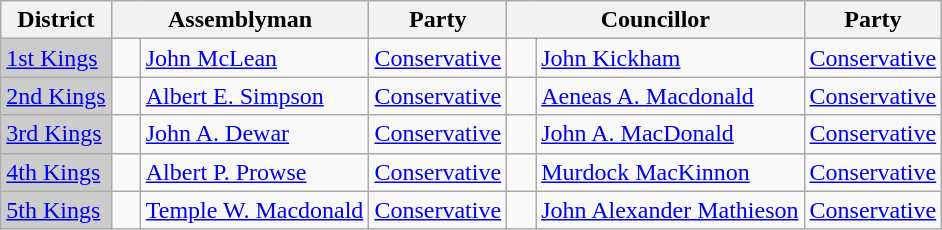<table class="wikitable">
<tr>
<th>District</th>
<th colspan="2">Assemblyman</th>
<th>Party</th>
<th colspan="2">Councillor</th>
<th>Party</th>
</tr>
<tr>
<td bgcolor="CCCCCC"><a href='#'>1st Kings</a></td>
<td>   </td>
<td><a href='#'>John McLean</a></td>
<td><a href='#'>Conservative</a></td>
<td>   </td>
<td><a href='#'>John Kickham</a></td>
<td><a href='#'>Conservative</a></td>
</tr>
<tr>
<td bgcolor="CCCCCC"><a href='#'>2nd Kings</a></td>
<td>   </td>
<td><a href='#'>Albert E. Simpson</a></td>
<td><a href='#'>Conservative</a></td>
<td>   </td>
<td><a href='#'>Aeneas A. Macdonald</a></td>
<td><a href='#'>Conservative</a></td>
</tr>
<tr>
<td bgcolor="CCCCCC"><a href='#'>3rd Kings</a></td>
<td>   </td>
<td><a href='#'>John A. Dewar</a></td>
<td><a href='#'>Conservative</a></td>
<td>   </td>
<td><a href='#'>John A. MacDonald</a></td>
<td><a href='#'>Conservative</a></td>
</tr>
<tr>
<td bgcolor="CCCCCC"><a href='#'>4th Kings</a></td>
<td>   </td>
<td><a href='#'>Albert P. Prowse</a></td>
<td><a href='#'>Conservative</a></td>
<td>   </td>
<td><a href='#'>Murdock MacKinnon</a></td>
<td><a href='#'>Conservative</a></td>
</tr>
<tr>
<td bgcolor="CCCCCC"><a href='#'>5th Kings</a></td>
<td>   </td>
<td><a href='#'>Temple W. Macdonald</a></td>
<td><a href='#'>Conservative</a></td>
<td>   </td>
<td><a href='#'>John Alexander Mathieson</a></td>
<td><a href='#'>Conservative</a></td>
</tr>
</table>
